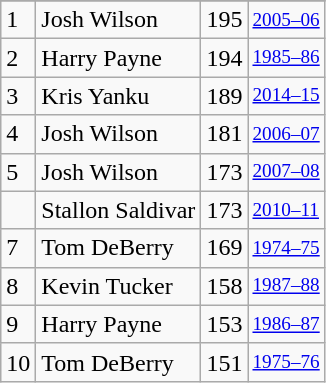<table class="wikitable">
<tr>
</tr>
<tr>
<td>1</td>
<td>Josh Wilson</td>
<td>195</td>
<td style="font-size:80%;"><a href='#'>2005–06</a></td>
</tr>
<tr>
<td>2</td>
<td>Harry Payne</td>
<td>194</td>
<td style="font-size:80%;"><a href='#'>1985–86</a></td>
</tr>
<tr>
<td>3</td>
<td>Kris Yanku</td>
<td>189</td>
<td style="font-size:80%;"><a href='#'>2014–15</a></td>
</tr>
<tr>
<td>4</td>
<td>Josh Wilson</td>
<td>181</td>
<td style="font-size:80%;"><a href='#'>2006–07</a></td>
</tr>
<tr>
<td>5</td>
<td>Josh Wilson</td>
<td>173</td>
<td style="font-size:80%;"><a href='#'>2007–08</a></td>
</tr>
<tr>
<td></td>
<td>Stallon Saldivar</td>
<td>173</td>
<td style="font-size:80%;"><a href='#'>2010–11</a></td>
</tr>
<tr>
<td>7</td>
<td>Tom DeBerry</td>
<td>169</td>
<td style="font-size:80%;"><a href='#'>1974–75</a></td>
</tr>
<tr>
<td>8</td>
<td>Kevin Tucker</td>
<td>158</td>
<td style="font-size:80%;"><a href='#'>1987–88</a></td>
</tr>
<tr>
<td>9</td>
<td>Harry Payne</td>
<td>153</td>
<td style="font-size:80%;"><a href='#'>1986–87</a></td>
</tr>
<tr>
<td>10</td>
<td>Tom DeBerry</td>
<td>151</td>
<td style="font-size:80%;"><a href='#'>1975–76</a></td>
</tr>
</table>
